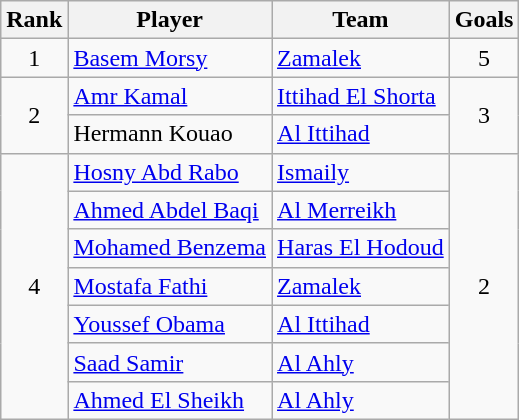<table class="wikitable" style="text-align:center">
<tr>
<th>Rank</th>
<th>Player</th>
<th>Team</th>
<th>Goals</th>
</tr>
<tr>
<td>1</td>
<td align="left"> <a href='#'>Basem Morsy</a></td>
<td align="left"><a href='#'>Zamalek</a></td>
<td>5</td>
</tr>
<tr>
<td rowspan="2">2</td>
<td align="left"> <a href='#'>Amr Kamal</a></td>
<td align="left"><a href='#'>Ittihad El Shorta</a></td>
<td rowspan="2">3</td>
</tr>
<tr>
<td align="left"> Hermann Kouao</td>
<td align="left"><a href='#'>Al Ittihad</a></td>
</tr>
<tr>
<td rowspan="7">4</td>
<td align="left"> <a href='#'>Hosny Abd Rabo</a></td>
<td align="left"><a href='#'>Ismaily</a></td>
<td rowspan="7">2</td>
</tr>
<tr>
<td align="left"> <a href='#'>Ahmed Abdel Baqi</a></td>
<td align="left"><a href='#'>Al Merreikh</a></td>
</tr>
<tr>
<td align="left"> <a href='#'>Mohamed Benzema</a></td>
<td align="left"><a href='#'>Haras El Hodoud</a></td>
</tr>
<tr>
<td align="left"> <a href='#'>Mostafa Fathi</a></td>
<td align="left"><a href='#'>Zamalek</a></td>
</tr>
<tr>
<td align="left"> <a href='#'>Youssef Obama</a></td>
<td align="left"><a href='#'>Al Ittihad</a></td>
</tr>
<tr>
<td align="left"> <a href='#'>Saad Samir</a></td>
<td align="left"><a href='#'>Al Ahly</a></td>
</tr>
<tr>
<td align="left"> <a href='#'>Ahmed El Sheikh</a></td>
<td align="left"><a href='#'>Al Ahly</a></td>
</tr>
</table>
